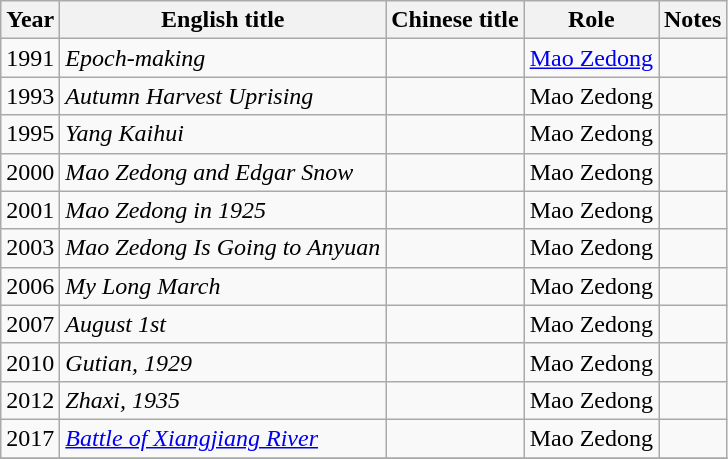<table class="wikitable">
<tr>
<th>Year</th>
<th>English title</th>
<th>Chinese title</th>
<th>Role</th>
<th>Notes</th>
</tr>
<tr>
<td>1991</td>
<td><em>Epoch-making</em></td>
<td></td>
<td><a href='#'>Mao Zedong</a></td>
<td></td>
</tr>
<tr>
<td>1993</td>
<td><em>Autumn Harvest Uprising</em></td>
<td></td>
<td>Mao Zedong</td>
<td></td>
</tr>
<tr>
<td>1995</td>
<td><em>Yang Kaihui</em></td>
<td></td>
<td>Mao Zedong</td>
<td></td>
</tr>
<tr>
<td>2000</td>
<td><em>Mao Zedong and Edgar Snow</em></td>
<td></td>
<td>Mao Zedong</td>
<td></td>
</tr>
<tr>
<td>2001</td>
<td><em>Mao Zedong in 1925</em></td>
<td></td>
<td>Mao Zedong</td>
<td></td>
</tr>
<tr>
<td>2003</td>
<td><em>Mao Zedong Is Going to Anyuan</em></td>
<td></td>
<td>Mao Zedong</td>
<td></td>
</tr>
<tr>
<td>2006</td>
<td><em>My Long March</em></td>
<td></td>
<td>Mao Zedong</td>
<td></td>
</tr>
<tr>
<td>2007</td>
<td><em>August 1st</em></td>
<td></td>
<td>Mao Zedong</td>
<td></td>
</tr>
<tr>
<td>2010</td>
<td><em>Gutian, 1929</em></td>
<td></td>
<td>Mao Zedong</td>
<td></td>
</tr>
<tr>
<td>2012</td>
<td><em>Zhaxi, 1935</em></td>
<td></td>
<td>Mao Zedong</td>
<td></td>
</tr>
<tr>
<td>2017</td>
<td><em><a href='#'>Battle of Xiangjiang River</a></em></td>
<td></td>
<td>Mao Zedong</td>
<td></td>
</tr>
<tr>
</tr>
</table>
